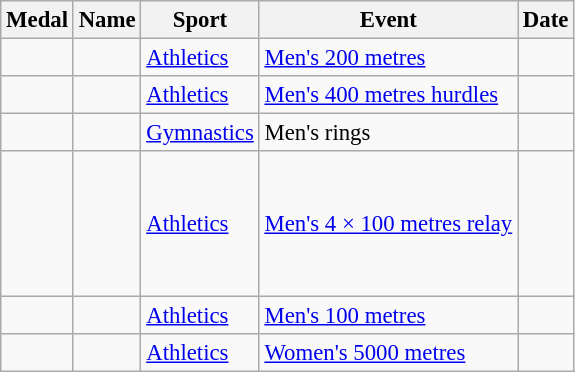<table class="wikitable sortable"  style="font-size:95%">
<tr>
<th>Medal</th>
<th>Name</th>
<th>Sport</th>
<th>Event</th>
<th>Date</th>
</tr>
<tr>
<td></td>
<td></td>
<td><a href='#'>Athletics</a></td>
<td><a href='#'>Men's 200 metres</a></td>
<td></td>
</tr>
<tr>
<td></td>
<td></td>
<td><a href='#'>Athletics</a></td>
<td><a href='#'>Men's 400 metres hurdles</a></td>
<td></td>
</tr>
<tr>
<td></td>
<td></td>
<td><a href='#'>Gymnastics</a></td>
<td>Men's rings</td>
<td></td>
</tr>
<tr>
<td></td>
<td><br><br><br><br><br></td>
<td><a href='#'>Athletics</a></td>
<td><a href='#'>Men's 4 × 100 metres relay</a></td>
<td></td>
</tr>
<tr>
<td></td>
<td></td>
<td><a href='#'>Athletics</a></td>
<td><a href='#'>Men's 100 metres</a></td>
<td></td>
</tr>
<tr>
<td></td>
<td></td>
<td><a href='#'>Athletics</a></td>
<td><a href='#'>Women's 5000 metres</a></td>
<td></td>
</tr>
</table>
